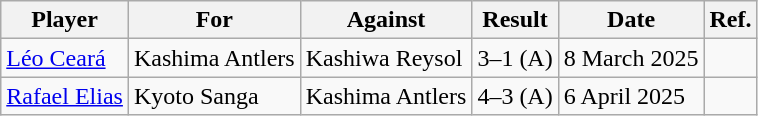<table class="wikitable">
<tr>
<th>Player</th>
<th>For</th>
<th>Against</th>
<th>Result</th>
<th>Date</th>
<th>Ref.</th>
</tr>
<tr>
<td align=left> <a href='#'>Léo Ceará</a></td>
<td align=left>Kashima Antlers</td>
<td align=left>Kashiwa Reysol</td>
<td align=left>3–1 (A)</td>
<td>8 March 2025</td>
<td></td>
</tr>
<tr>
<td align=left> <a href='#'>Rafael Elias</a></td>
<td align=left>Kyoto Sanga</td>
<td align=left>Kashima Antlers</td>
<td align=left>4–3 (A)</td>
<td>6 April 2025</td>
<td></td>
</tr>
</table>
